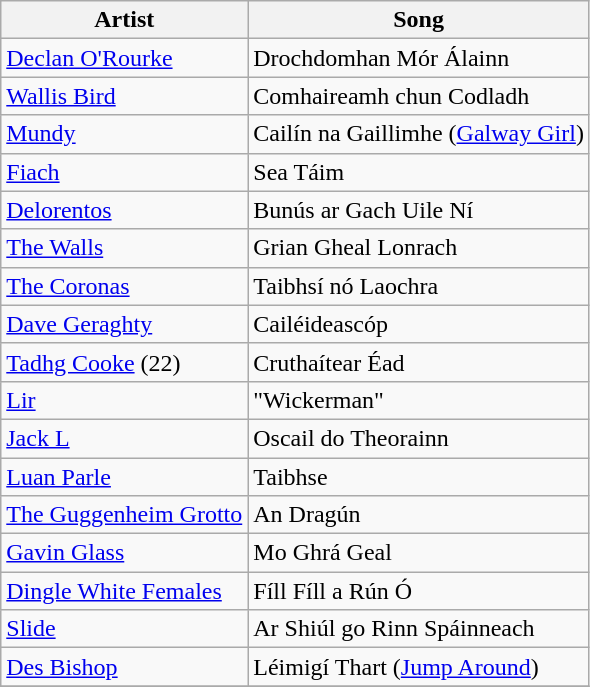<table class="wikitable">
<tr>
<th>Artist</th>
<th>Song</th>
</tr>
<tr>
<td><a href='#'>Declan O'Rourke</a></td>
<td>Drochdomhan Mór Álainn</td>
</tr>
<tr>
<td><a href='#'>Wallis Bird</a></td>
<td>Comhaireamh chun Codladh</td>
</tr>
<tr>
<td><a href='#'>Mundy</a></td>
<td>Cailín na Gaillimhe (<a href='#'>Galway Girl</a>)</td>
</tr>
<tr>
<td><a href='#'>Fiach</a></td>
<td>Sea Táim</td>
</tr>
<tr>
<td><a href='#'>Delorentos</a></td>
<td>Bunús ar Gach Uile Ní</td>
</tr>
<tr>
<td><a href='#'>The Walls</a></td>
<td>Grian Gheal Lonrach</td>
</tr>
<tr>
<td><a href='#'>The Coronas</a></td>
<td>Taibhsí nó Laochra</td>
</tr>
<tr>
<td><a href='#'>Dave Geraghty</a></td>
<td>Cailéideascóp</td>
</tr>
<tr>
<td><a href='#'>Tadhg Cooke</a> (22)</td>
<td>Cruthaítear Éad</td>
</tr>
<tr>
<td><a href='#'>Lir</a></td>
<td>"Wickerman"</td>
</tr>
<tr>
<td><a href='#'>Jack L</a></td>
<td>Oscail do Theorainn</td>
</tr>
<tr>
<td><a href='#'>Luan Parle</a></td>
<td>Taibhse</td>
</tr>
<tr>
<td><a href='#'>The Guggenheim Grotto</a></td>
<td>An Dragún</td>
</tr>
<tr>
<td><a href='#'>Gavin Glass</a></td>
<td>Mo Ghrá Geal</td>
</tr>
<tr>
<td><a href='#'>Dingle White Females</a></td>
<td>Fíll Fíll a Rún Ó</td>
</tr>
<tr>
<td><a href='#'>Slide</a></td>
<td>Ar Shiúl go Rinn Spáinneach</td>
</tr>
<tr>
<td><a href='#'>Des Bishop</a></td>
<td>Léimigí Thart (<a href='#'>Jump Around</a>)</td>
</tr>
<tr>
</tr>
</table>
